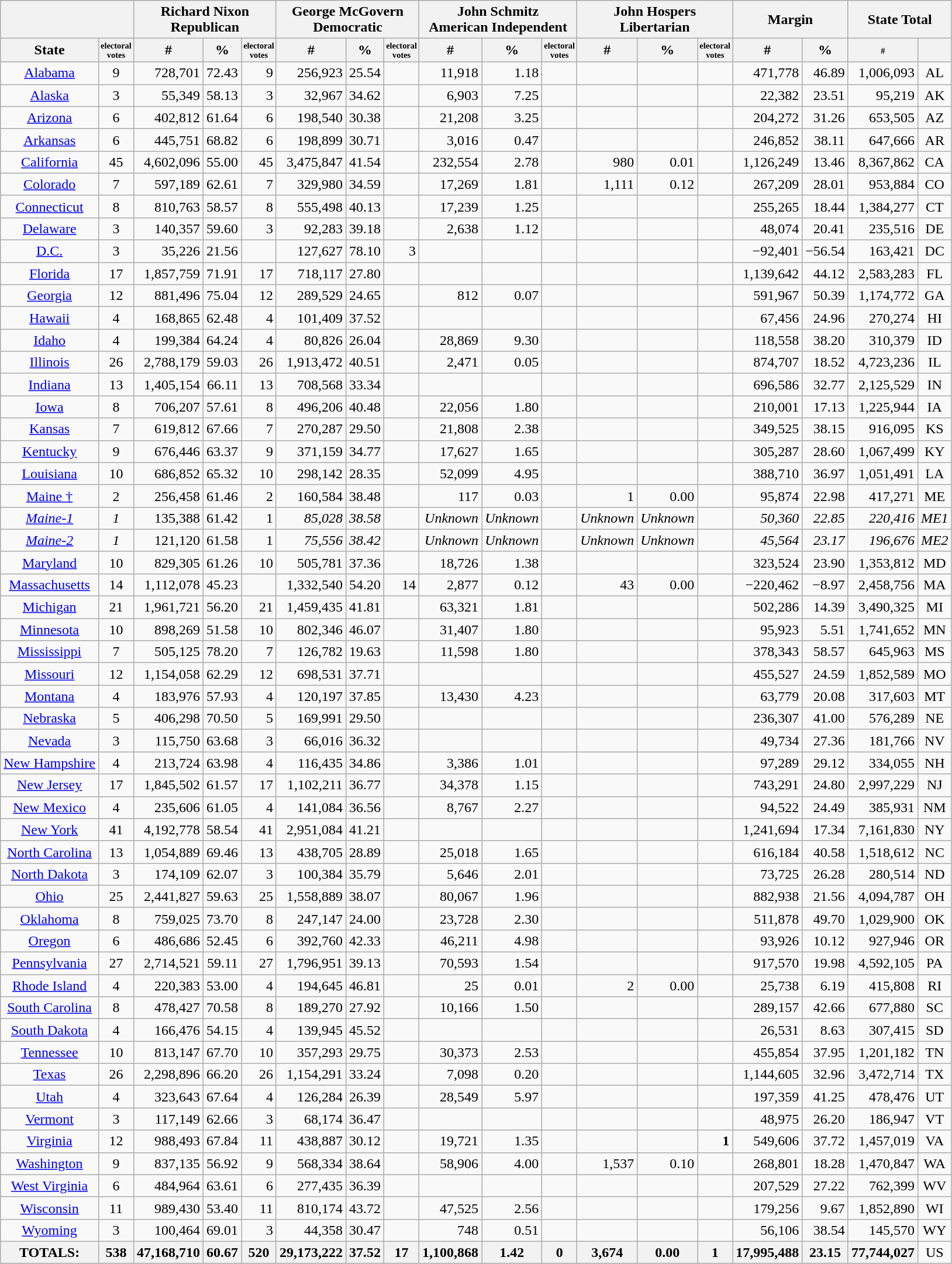<table class="wikitable sortable" style="text-align:right">
<tr>
<th scope="col" colspan=2></th>
<th scope="col" style="text-align:center;" colspan="3">Richard Nixon<br>Republican</th>
<th scope="col" style="text-align:center;" colspan="3">George McGovern<br>Democratic</th>
<th scope="col" style="text-align:center;" colspan="3">John Schmitz<br>American Independent</th>
<th scope="col" style="text-align:center;" colspan="3">John Hospers<br>Libertarian</th>
<th scope="col" style="text-align:center;" colspan="2">Margin</th>
<th scope="col" style="text-align:center;" colspan="2">State Total</th>
</tr>
<tr>
<th scope="col" align=center>State</th>
<th scope="col" style="text-align:center; font-size: 60%" data-sort-type="number">electoral<br>votes</th>
<th scope="col" style="text-align:center;" data-sort- type="number">#</th>
<th scope="col" style="text-align:center;" data-sort- type="number">%</th>
<th scope="col" style="text-align:center; font-size: 60%" data-sort-type="number">electoral<br>votes</th>
<th scope="col" style="text-align:center;" data-sort- type="number">#</th>
<th scope="col" style="text-align:center;" data-sort- type="number">%</th>
<th scope="col" style="text-align:center; font-size: 60%" data-sort-type="number">electoral<br>votes</th>
<th scope="col" style="text-align:center;" data-sort- type="number">#</th>
<th scope="col" style="text-align:center;" data-sort- type="number">%</th>
<th scope="col" style="text-align:center; font-size: 60%" data-sort-type="number">electoral<br>votes</th>
<th scope="col" style="text-align:center;" data-sort- type="number">#</th>
<th scope="col" style="text-align:center;" data-sort- type="number">%</th>
<th scope="col" style="text-align:center; font-size: 60%" data-sort-type="number">electoral<br>votes</th>
<th scope="col" style="text-align:center;" data-sort- type="number">#</th>
<th scope="col" style="text-align:center;" data-sort- type="number">%</th>
<th scope="col" style="text-align:center; font-size: 60%" data-sort-type="number">#</th>
<th scope="col"></th>
</tr>
<tr>
<td style="text-align:center;"><a href='#'>Alabama</a></td>
<td style="text-align:center;">9</td>
<td>728,701</td>
<td>72.43</td>
<td>9</td>
<td>256,923</td>
<td>25.54</td>
<td> </td>
<td>11,918</td>
<td>1.18</td>
<td> </td>
<td> </td>
<td> </td>
<td> </td>
<td>471,778</td>
<td>46.89</td>
<td>1,006,093</td>
<td style="text-align:center;">AL</td>
</tr>
<tr>
<td style="text-align:center;"><a href='#'>Alaska</a></td>
<td style="text-align:center;">3</td>
<td>55,349</td>
<td>58.13</td>
<td>3</td>
<td>32,967</td>
<td>34.62</td>
<td> </td>
<td>6,903</td>
<td>7.25</td>
<td> </td>
<td> </td>
<td> </td>
<td> </td>
<td>22,382</td>
<td>23.51</td>
<td>95,219</td>
<td style="text-align:center;">AK</td>
</tr>
<tr>
<td style="text-align:center;"><a href='#'>Arizona</a></td>
<td style="text-align:center;">6</td>
<td>402,812</td>
<td>61.64</td>
<td>6</td>
<td>198,540</td>
<td>30.38</td>
<td> </td>
<td>21,208</td>
<td>3.25</td>
<td> </td>
<td> </td>
<td> </td>
<td> </td>
<td>204,272</td>
<td>31.26</td>
<td>653,505</td>
<td style="text-align:center;">AZ</td>
</tr>
<tr>
<td style="text-align:center;"><a href='#'>Arkansas</a></td>
<td style="text-align:center;">6</td>
<td>445,751</td>
<td>68.82</td>
<td>6</td>
<td>198,899</td>
<td>30.71</td>
<td> </td>
<td>3,016</td>
<td>0.47</td>
<td> </td>
<td> </td>
<td> </td>
<td> </td>
<td>246,852</td>
<td>38.11</td>
<td>647,666</td>
<td style="text-align:center;">AR</td>
</tr>
<tr>
<td style="text-align:center;"><a href='#'>California</a></td>
<td style="text-align:center;">45</td>
<td>4,602,096</td>
<td>55.00</td>
<td>45</td>
<td>3,475,847</td>
<td>41.54</td>
<td> </td>
<td>232,554</td>
<td>2.78</td>
<td> </td>
<td>980</td>
<td>0.01</td>
<td> </td>
<td>1,126,249</td>
<td>13.46</td>
<td>8,367,862</td>
<td style="text-align:center;">CA</td>
</tr>
<tr>
<td style="text-align:center;"><a href='#'>Colorado</a></td>
<td style="text-align:center;">7</td>
<td>597,189</td>
<td>62.61</td>
<td>7</td>
<td>329,980</td>
<td>34.59</td>
<td> </td>
<td>17,269</td>
<td>1.81</td>
<td> </td>
<td>1,111</td>
<td>0.12</td>
<td> </td>
<td>267,209</td>
<td>28.01</td>
<td>953,884</td>
<td style="text-align:center;">CO</td>
</tr>
<tr>
<td style="text-align:center;"><a href='#'>Connecticut</a></td>
<td style="text-align:center;">8</td>
<td>810,763</td>
<td>58.57</td>
<td>8</td>
<td>555,498</td>
<td>40.13</td>
<td> </td>
<td>17,239</td>
<td>1.25</td>
<td> </td>
<td> </td>
<td> </td>
<td> </td>
<td>255,265</td>
<td>18.44</td>
<td>1,384,277</td>
<td style="text-align:center;">CT</td>
</tr>
<tr>
<td style="text-align:center;"><a href='#'>Delaware</a></td>
<td style="text-align:center;">3</td>
<td>140,357</td>
<td>59.60</td>
<td>3</td>
<td>92,283</td>
<td>39.18</td>
<td> </td>
<td>2,638</td>
<td>1.12</td>
<td> </td>
<td> </td>
<td> </td>
<td> </td>
<td>48,074</td>
<td>20.41</td>
<td>235,516</td>
<td style="text-align:center;">DE</td>
</tr>
<tr>
<td style="text-align:center;"><a href='#'>D.C.</a></td>
<td style="text-align:center;">3</td>
<td>35,226</td>
<td>21.56</td>
<td> </td>
<td>127,627</td>
<td>78.10</td>
<td>3</td>
<td> </td>
<td> </td>
<td> </td>
<td> </td>
<td> </td>
<td> </td>
<td>−92,401</td>
<td>−56.54</td>
<td>163,421</td>
<td style="text-align:center;">DC</td>
</tr>
<tr>
<td style="text-align:center;"><a href='#'>Florida</a></td>
<td style="text-align:center;">17</td>
<td>1,857,759</td>
<td>71.91</td>
<td>17</td>
<td>718,117</td>
<td>27.80</td>
<td> </td>
<td> </td>
<td> </td>
<td> </td>
<td> </td>
<td> </td>
<td> </td>
<td>1,139,642</td>
<td>44.12</td>
<td>2,583,283</td>
<td style="text-align:center;">FL</td>
</tr>
<tr>
<td style="text-align:center;"><a href='#'>Georgia</a></td>
<td style="text-align:center;">12</td>
<td>881,496</td>
<td>75.04</td>
<td>12</td>
<td>289,529</td>
<td>24.65</td>
<td> </td>
<td>812</td>
<td>0.07</td>
<td> </td>
<td> </td>
<td> </td>
<td> </td>
<td>591,967</td>
<td>50.39</td>
<td>1,174,772</td>
<td style="text-align:center;">GA</td>
</tr>
<tr>
<td style="text-align:center;"><a href='#'>Hawaii</a></td>
<td style="text-align:center;">4</td>
<td>168,865</td>
<td>62.48</td>
<td>4</td>
<td>101,409</td>
<td>37.52</td>
<td> </td>
<td> </td>
<td> </td>
<td> </td>
<td> </td>
<td> </td>
<td> </td>
<td>67,456</td>
<td>24.96</td>
<td>270,274</td>
<td style="text-align:center;">HI</td>
</tr>
<tr>
<td style="text-align:center;"><a href='#'>Idaho</a></td>
<td style="text-align:center;">4</td>
<td>199,384</td>
<td>64.24</td>
<td>4</td>
<td>80,826</td>
<td>26.04</td>
<td> </td>
<td>28,869</td>
<td>9.30</td>
<td> </td>
<td> </td>
<td> </td>
<td> </td>
<td>118,558</td>
<td>38.20</td>
<td>310,379</td>
<td style="text-align:center;">ID</td>
</tr>
<tr>
<td style="text-align:center;"><a href='#'>Illinois</a></td>
<td style="text-align:center;">26</td>
<td>2,788,179</td>
<td>59.03</td>
<td>26</td>
<td>1,913,472</td>
<td>40.51</td>
<td> </td>
<td>2,471</td>
<td>0.05</td>
<td> </td>
<td> </td>
<td> </td>
<td> </td>
<td>874,707</td>
<td>18.52</td>
<td>4,723,236</td>
<td style="text-align:center;">IL</td>
</tr>
<tr>
<td style="text-align:center;"><a href='#'>Indiana</a></td>
<td style="text-align:center;">13</td>
<td>1,405,154</td>
<td>66.11</td>
<td>13</td>
<td>708,568</td>
<td>33.34</td>
<td> </td>
<td> </td>
<td> </td>
<td> </td>
<td> </td>
<td> </td>
<td> </td>
<td>696,586</td>
<td>32.77</td>
<td>2,125,529</td>
<td style="text-align:center;">IN</td>
</tr>
<tr>
<td style="text-align:center;"><a href='#'>Iowa</a></td>
<td style="text-align:center;">8</td>
<td>706,207</td>
<td>57.61</td>
<td>8</td>
<td>496,206</td>
<td>40.48</td>
<td> </td>
<td>22,056</td>
<td>1.80</td>
<td> </td>
<td> </td>
<td> </td>
<td> </td>
<td>210,001</td>
<td>17.13</td>
<td>1,225,944</td>
<td style="text-align:center;">IA</td>
</tr>
<tr>
<td style="text-align:center;"><a href='#'>Kansas</a></td>
<td style="text-align:center;">7</td>
<td>619,812</td>
<td>67.66</td>
<td>7</td>
<td>270,287</td>
<td>29.50</td>
<td> </td>
<td>21,808</td>
<td>2.38</td>
<td> </td>
<td> </td>
<td> </td>
<td> </td>
<td>349,525</td>
<td>38.15</td>
<td>916,095</td>
<td style="text-align:center;">KS</td>
</tr>
<tr>
<td style="text-align:center;"><a href='#'>Kentucky</a></td>
<td style="text-align:center;">9</td>
<td>676,446</td>
<td>63.37</td>
<td>9</td>
<td>371,159</td>
<td>34.77</td>
<td> </td>
<td>17,627</td>
<td>1.65</td>
<td> </td>
<td> </td>
<td> </td>
<td> </td>
<td>305,287</td>
<td>28.60</td>
<td>1,067,499</td>
<td style="text-align:center;">KY</td>
</tr>
<tr>
<td style="text-align:center;"><a href='#'>Louisiana</a></td>
<td style="text-align:center;">10</td>
<td>686,852</td>
<td>65.32</td>
<td>10</td>
<td>298,142</td>
<td>28.35</td>
<td> </td>
<td>52,099</td>
<td>4.95</td>
<td> </td>
<td> </td>
<td> </td>
<td> </td>
<td>388,710</td>
<td>36.97</td>
<td>1,051,491</td>
<td style="text-align:center;">LA</td>
</tr>
<tr>
<td style="text-align:center;"><a href='#'>Maine †</a></td>
<td style="text-align:center;">2</td>
<td>256,458</td>
<td>61.46</td>
<td>2</td>
<td>160,584</td>
<td>38.48</td>
<td> </td>
<td>117</td>
<td>0.03</td>
<td> </td>
<td>1</td>
<td>0.00</td>
<td> </td>
<td>95,874</td>
<td>22.98</td>
<td>417,271</td>
<td style="text-align:center;">ME</td>
</tr>
<tr>
<td style="text-align:center;"><a href='#'><em>Maine-1</em></a></td>
<td style="text-align:center;"><em>1</em></td>
<td>135,388</td>
<td>61.42</td>
<td>1</td>
<td><em>85,028</em></td>
<td><em>38.58</em></td>
<td> </td>
<td><em>Unknown</em></td>
<td><em>Unknown</em></td>
<td> </td>
<td><em>Unknown</em></td>
<td><em>Unknown</em></td>
<td> </td>
<td><em>50,360</em></td>
<td><em>22.85</em></td>
<td><em>220,416</em></td>
<td style="text-align:center;"><em>ME1</em></td>
</tr>
<tr>
<td style="text-align:center;"><a href='#'><em>Maine-2</em></a></td>
<td style="text-align:center;"><em>1</em></td>
<td>121,120</td>
<td>61.58</td>
<td>1</td>
<td><em>75,556</em></td>
<td><em>38.42</em></td>
<td> </td>
<td><em>Unknown</em></td>
<td><em>Unknown</em></td>
<td> </td>
<td><em>Unknown</em></td>
<td><em>Unknown</em></td>
<td> </td>
<td><em>45,564</em></td>
<td><em>23.17</em></td>
<td><em>196,676</em></td>
<td style="text-align:center;"><em>ME2</em></td>
</tr>
<tr>
<td style="text-align:center;"><a href='#'>Maryland</a></td>
<td style="text-align:center;">10</td>
<td>829,305</td>
<td>61.26</td>
<td>10</td>
<td>505,781</td>
<td>37.36</td>
<td> </td>
<td>18,726</td>
<td>1.38</td>
<td> </td>
<td> </td>
<td> </td>
<td> </td>
<td>323,524</td>
<td>23.90</td>
<td>1,353,812</td>
<td style="text-align:center;">MD</td>
</tr>
<tr>
<td style="text-align:center;"><a href='#'>Massachusetts</a></td>
<td style="text-align:center;">14</td>
<td>1,112,078</td>
<td>45.23</td>
<td> </td>
<td>1,332,540</td>
<td>54.20</td>
<td>14</td>
<td>2,877</td>
<td>0.12</td>
<td> </td>
<td>43</td>
<td>0.00</td>
<td> </td>
<td>−220,462</td>
<td>−8.97</td>
<td>2,458,756</td>
<td style="text-align:center;">MA</td>
</tr>
<tr>
<td style="text-align:center;"><a href='#'>Michigan</a></td>
<td style="text-align:center;">21</td>
<td>1,961,721</td>
<td>56.20</td>
<td>21</td>
<td>1,459,435</td>
<td>41.81</td>
<td> </td>
<td>63,321</td>
<td>1.81</td>
<td> </td>
<td> </td>
<td> </td>
<td> </td>
<td>502,286</td>
<td>14.39</td>
<td>3,490,325</td>
<td style="text-align:center;">MI</td>
</tr>
<tr>
<td style="text-align:center;"><a href='#'>Minnesota</a></td>
<td style="text-align:center;">10</td>
<td>898,269</td>
<td>51.58</td>
<td>10</td>
<td>802,346</td>
<td>46.07</td>
<td> </td>
<td>31,407</td>
<td>1.80</td>
<td> </td>
<td> </td>
<td> </td>
<td> </td>
<td>95,923</td>
<td>5.51</td>
<td>1,741,652</td>
<td style="text-align:center;">MN</td>
</tr>
<tr>
<td style="text-align:center;"><a href='#'>Mississippi</a></td>
<td style="text-align:center;">7</td>
<td>505,125</td>
<td>78.20</td>
<td>7</td>
<td>126,782</td>
<td>19.63</td>
<td> </td>
<td>11,598</td>
<td>1.80</td>
<td> </td>
<td> </td>
<td> </td>
<td> </td>
<td>378,343</td>
<td>58.57</td>
<td>645,963</td>
<td style="text-align:center;">MS</td>
</tr>
<tr>
<td style="text-align:center;"><a href='#'>Missouri</a></td>
<td style="text-align:center;">12</td>
<td>1,154,058</td>
<td>62.29</td>
<td>12</td>
<td>698,531</td>
<td>37.71</td>
<td> </td>
<td> </td>
<td> </td>
<td> </td>
<td> </td>
<td> </td>
<td> </td>
<td>455,527</td>
<td>24.59</td>
<td>1,852,589</td>
<td style="text-align:center;">MO</td>
</tr>
<tr>
<td style="text-align:center;"><a href='#'>Montana</a></td>
<td style="text-align:center;">4</td>
<td>183,976</td>
<td>57.93</td>
<td>4</td>
<td>120,197</td>
<td>37.85</td>
<td> </td>
<td>13,430</td>
<td>4.23</td>
<td> </td>
<td> </td>
<td> </td>
<td> </td>
<td>63,779</td>
<td>20.08</td>
<td>317,603</td>
<td style="text-align:center;">MT</td>
</tr>
<tr>
<td style="text-align:center;"><a href='#'>Nebraska</a></td>
<td style="text-align:center;">5</td>
<td>406,298</td>
<td>70.50</td>
<td>5</td>
<td>169,991</td>
<td>29.50</td>
<td> </td>
<td> </td>
<td> </td>
<td> </td>
<td> </td>
<td> </td>
<td> </td>
<td>236,307</td>
<td>41.00</td>
<td>576,289</td>
<td style="text-align:center;">NE</td>
</tr>
<tr>
<td style="text-align:center;"><a href='#'>Nevada</a></td>
<td style="text-align:center;">3</td>
<td>115,750</td>
<td>63.68</td>
<td>3</td>
<td>66,016</td>
<td>36.32</td>
<td> </td>
<td> </td>
<td> </td>
<td> </td>
<td> </td>
<td> </td>
<td> </td>
<td>49,734</td>
<td>27.36</td>
<td>181,766</td>
<td style="text-align:center;">NV</td>
</tr>
<tr>
<td style="text-align:center;"><a href='#'>New Hampshire</a></td>
<td style="text-align:center;">4</td>
<td>213,724</td>
<td>63.98</td>
<td>4</td>
<td>116,435</td>
<td>34.86</td>
<td> </td>
<td>3,386</td>
<td>1.01</td>
<td> </td>
<td> </td>
<td> </td>
<td> </td>
<td>97,289</td>
<td>29.12</td>
<td>334,055</td>
<td style="text-align:center;">NH</td>
</tr>
<tr>
<td style="text-align:center;"><a href='#'>New Jersey</a></td>
<td style="text-align:center;">17</td>
<td>1,845,502</td>
<td>61.57</td>
<td>17</td>
<td>1,102,211</td>
<td>36.77</td>
<td> </td>
<td>34,378</td>
<td>1.15</td>
<td> </td>
<td> </td>
<td> </td>
<td> </td>
<td>743,291</td>
<td>24.80</td>
<td>2,997,229</td>
<td style="text-align:center;">NJ</td>
</tr>
<tr>
<td style="text-align:center;"><a href='#'>New Mexico</a></td>
<td style="text-align:center;">4</td>
<td>235,606</td>
<td>61.05</td>
<td>4</td>
<td>141,084</td>
<td>36.56</td>
<td> </td>
<td>8,767</td>
<td>2.27</td>
<td> </td>
<td> </td>
<td> </td>
<td> </td>
<td>94,522</td>
<td>24.49</td>
<td>385,931</td>
<td style="text-align:center;">NM</td>
</tr>
<tr>
<td style="text-align:center;"><a href='#'>New York</a></td>
<td style="text-align:center;">41</td>
<td>4,192,778</td>
<td>58.54</td>
<td>41</td>
<td>2,951,084</td>
<td>41.21</td>
<td> </td>
<td> </td>
<td> </td>
<td> </td>
<td> </td>
<td> </td>
<td> </td>
<td>1,241,694</td>
<td>17.34</td>
<td>7,161,830</td>
<td style="text-align:center;">NY</td>
</tr>
<tr>
<td style="text-align:center;"><a href='#'>North Carolina</a></td>
<td style="text-align:center;">13</td>
<td>1,054,889</td>
<td>69.46</td>
<td>13</td>
<td>438,705</td>
<td>28.89</td>
<td> </td>
<td>25,018</td>
<td>1.65</td>
<td> </td>
<td> </td>
<td> </td>
<td> </td>
<td>616,184</td>
<td>40.58</td>
<td>1,518,612</td>
<td style="text-align:center;">NC</td>
</tr>
<tr>
<td style="text-align:center;"><a href='#'>North Dakota</a></td>
<td style="text-align:center;">3</td>
<td>174,109</td>
<td>62.07</td>
<td>3</td>
<td>100,384</td>
<td>35.79</td>
<td> </td>
<td>5,646</td>
<td>2.01</td>
<td> </td>
<td> </td>
<td> </td>
<td> </td>
<td>73,725</td>
<td>26.28</td>
<td>280,514</td>
<td style="text-align:center;">ND</td>
</tr>
<tr>
<td style="text-align:center;"><a href='#'>Ohio</a></td>
<td style="text-align:center;">25</td>
<td>2,441,827</td>
<td>59.63</td>
<td>25</td>
<td>1,558,889</td>
<td>38.07</td>
<td> </td>
<td>80,067</td>
<td>1.96</td>
<td> </td>
<td> </td>
<td> </td>
<td> </td>
<td>882,938</td>
<td>21.56</td>
<td>4,094,787</td>
<td style="text-align:center;">OH</td>
</tr>
<tr>
<td style="text-align:center;"><a href='#'>Oklahoma</a></td>
<td style="text-align:center;">8</td>
<td>759,025</td>
<td>73.70</td>
<td>8</td>
<td>247,147</td>
<td>24.00</td>
<td> </td>
<td>23,728</td>
<td>2.30</td>
<td> </td>
<td> </td>
<td> </td>
<td> </td>
<td>511,878</td>
<td>49.70</td>
<td>1,029,900</td>
<td style="text-align:center;">OK</td>
</tr>
<tr>
<td style="text-align:center;"><a href='#'>Oregon</a></td>
<td style="text-align:center;">6</td>
<td>486,686</td>
<td>52.45</td>
<td>6</td>
<td>392,760</td>
<td>42.33</td>
<td> </td>
<td>46,211</td>
<td>4.98</td>
<td> </td>
<td> </td>
<td> </td>
<td> </td>
<td>93,926</td>
<td>10.12</td>
<td>927,946</td>
<td style="text-align:center;">OR</td>
</tr>
<tr>
<td style="text-align:center;"><a href='#'>Pennsylvania</a></td>
<td style="text-align:center;">27</td>
<td>2,714,521</td>
<td>59.11</td>
<td>27</td>
<td>1,796,951</td>
<td>39.13</td>
<td> </td>
<td>70,593</td>
<td>1.54</td>
<td> </td>
<td> </td>
<td> </td>
<td> </td>
<td>917,570</td>
<td>19.98</td>
<td>4,592,105</td>
<td style="text-align:center;">PA</td>
</tr>
<tr>
<td style="text-align:center;"><a href='#'>Rhode Island</a></td>
<td style="text-align:center;">4</td>
<td>220,383</td>
<td>53.00</td>
<td>4</td>
<td>194,645</td>
<td>46.81</td>
<td> </td>
<td>25</td>
<td>0.01</td>
<td> </td>
<td>2</td>
<td>0.00</td>
<td> </td>
<td>25,738</td>
<td>6.19</td>
<td>415,808</td>
<td style="text-align:center;">RI</td>
</tr>
<tr>
<td style="text-align:center;"><a href='#'>South Carolina</a></td>
<td style="text-align:center;">8</td>
<td>478,427</td>
<td>70.58</td>
<td>8</td>
<td>189,270</td>
<td>27.92</td>
<td> </td>
<td>10,166</td>
<td>1.50</td>
<td> </td>
<td> </td>
<td> </td>
<td> </td>
<td>289,157</td>
<td>42.66</td>
<td>677,880</td>
<td style="text-align:center;">SC</td>
</tr>
<tr>
<td style="text-align:center;"><a href='#'>South Dakota</a></td>
<td style="text-align:center;">4</td>
<td>166,476</td>
<td>54.15</td>
<td>4</td>
<td>139,945</td>
<td>45.52</td>
<td> </td>
<td> </td>
<td> </td>
<td> </td>
<td> </td>
<td> </td>
<td> </td>
<td>26,531</td>
<td>8.63</td>
<td>307,415</td>
<td style="text-align:center;">SD</td>
</tr>
<tr>
<td style="text-align:center;"><a href='#'>Tennessee</a></td>
<td style="text-align:center;">10</td>
<td>813,147</td>
<td>67.70</td>
<td>10</td>
<td>357,293</td>
<td>29.75</td>
<td> </td>
<td>30,373</td>
<td>2.53</td>
<td> </td>
<td> </td>
<td> </td>
<td> </td>
<td>455,854</td>
<td>37.95</td>
<td>1,201,182</td>
<td style="text-align:center;">TN</td>
</tr>
<tr>
<td style="text-align:center;"><a href='#'>Texas</a></td>
<td style="text-align:center;">26</td>
<td>2,298,896</td>
<td>66.20</td>
<td>26</td>
<td>1,154,291</td>
<td>33.24</td>
<td> </td>
<td>7,098</td>
<td>0.20</td>
<td> </td>
<td> </td>
<td> </td>
<td> </td>
<td>1,144,605</td>
<td>32.96</td>
<td>3,472,714</td>
<td style="text-align:center;">TX</td>
</tr>
<tr>
<td style="text-align:center;"><a href='#'>Utah</a></td>
<td style="text-align:center;">4</td>
<td>323,643</td>
<td>67.64</td>
<td>4</td>
<td>126,284</td>
<td>26.39</td>
<td> </td>
<td>28,549</td>
<td>5.97</td>
<td> </td>
<td> </td>
<td> </td>
<td> </td>
<td>197,359</td>
<td>41.25</td>
<td>478,476</td>
<td style="text-align:center;">UT</td>
</tr>
<tr>
<td style="text-align:center;"><a href='#'>Vermont</a></td>
<td style="text-align:center;">3</td>
<td>117,149</td>
<td>62.66</td>
<td>3</td>
<td>68,174</td>
<td>36.47</td>
<td> </td>
<td> </td>
<td> </td>
<td> </td>
<td> </td>
<td> </td>
<td> </td>
<td>48,975</td>
<td>26.20</td>
<td>186,947</td>
<td style="text-align:center;">VT</td>
</tr>
<tr>
<td style="text-align:center;"><a href='#'>Virginia</a></td>
<td style="text-align:center;">12</td>
<td>988,493</td>
<td>67.84</td>
<td>11</td>
<td>438,887</td>
<td>30.12</td>
<td> </td>
<td>19,721</td>
<td>1.35</td>
<td> </td>
<td> </td>
<td> </td>
<td><strong>1</strong></td>
<td>549,606</td>
<td>37.72</td>
<td>1,457,019</td>
<td style="text-align:center;">VA</td>
</tr>
<tr>
<td style="text-align:center;"><a href='#'>Washington</a></td>
<td style="text-align:center;">9</td>
<td>837,135</td>
<td>56.92</td>
<td>9</td>
<td>568,334</td>
<td>38.64</td>
<td> </td>
<td>58,906</td>
<td>4.00</td>
<td> </td>
<td>1,537</td>
<td>0.10</td>
<td> </td>
<td>268,801</td>
<td>18.28</td>
<td>1,470,847</td>
<td style="text-align:center;">WA</td>
</tr>
<tr>
<td style="text-align:center;"><a href='#'>West Virginia</a></td>
<td style="text-align:center;">6</td>
<td>484,964</td>
<td>63.61</td>
<td>6</td>
<td>277,435</td>
<td>36.39</td>
<td> </td>
<td> </td>
<td> </td>
<td> </td>
<td> </td>
<td> </td>
<td> </td>
<td>207,529</td>
<td>27.22</td>
<td>762,399</td>
<td style="text-align:center;">WV</td>
</tr>
<tr>
<td style="text-align:center;"><a href='#'>Wisconsin</a></td>
<td style="text-align:center;">11</td>
<td>989,430</td>
<td>53.40</td>
<td>11</td>
<td>810,174</td>
<td>43.72</td>
<td> </td>
<td>47,525</td>
<td>2.56</td>
<td> </td>
<td> </td>
<td> </td>
<td> </td>
<td>179,256</td>
<td>9.67</td>
<td>1,852,890</td>
<td style="text-align:center;">WI</td>
</tr>
<tr>
<td style="text-align:center;"><a href='#'>Wyoming</a></td>
<td style="text-align:center;">3</td>
<td>100,464</td>
<td>69.01</td>
<td>3</td>
<td>44,358</td>
<td>30.47</td>
<td> </td>
<td>748</td>
<td>0.51</td>
<td> </td>
<td> </td>
<td> </td>
<td> </td>
<td>56,106</td>
<td>38.54</td>
<td>145,570</td>
<td style="text-align:center;">WY</td>
</tr>
<tr>
<th>TOTALS:</th>
<th>538</th>
<th>47,168,710</th>
<th>60.67</th>
<th>520</th>
<th>29,173,222</th>
<th>37.52</th>
<th>17</th>
<th>1,100,868</th>
<th>1.42</th>
<th>0</th>
<th>3,674</th>
<th>0.00</th>
<th>1</th>
<th>17,995,488</th>
<th>23.15</th>
<th>77,744,027</th>
<td style="text-align:center;">US</td>
</tr>
</table>
